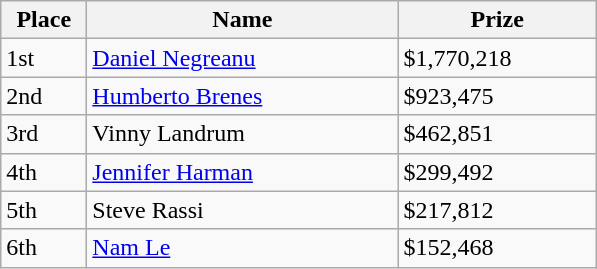<table class="wikitable">
<tr>
<th width="50">Place</th>
<th width="200">Name</th>
<th width="125">Prize</th>
</tr>
<tr>
<td>1st</td>
<td><a href='#'>Daniel Negreanu</a></td>
<td>$1,770,218</td>
</tr>
<tr>
<td>2nd</td>
<td><a href='#'>Humberto Brenes</a></td>
<td>$923,475</td>
</tr>
<tr>
<td>3rd</td>
<td>Vinny Landrum</td>
<td>$462,851</td>
</tr>
<tr>
<td>4th</td>
<td><a href='#'>Jennifer Harman</a></td>
<td>$299,492</td>
</tr>
<tr>
<td>5th</td>
<td>Steve Rassi</td>
<td>$217,812</td>
</tr>
<tr>
<td>6th</td>
<td><a href='#'>Nam Le</a></td>
<td>$152,468</td>
</tr>
</table>
